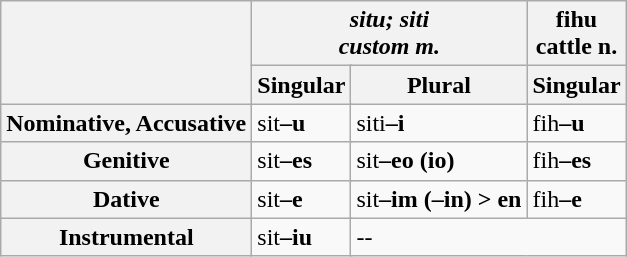<table class="wikitable">
<tr>
<th rowspan="2"></th>
<th colspan="4"><strong><em>situ; siti<em><br> custom m.<strong></th>
<th></em></strong>fihu</em><br> cattle n.</strong></th>
</tr>
<tr>
<th colspan="2"><strong>Singular</strong></th>
<th colspan="2"><strong>Plural</strong></th>
<th><strong>Singular</strong></th>
</tr>
<tr>
<th><strong>Nominative, Accusative</strong></th>
<td colspan="2">sit<strong>–u</strong></td>
<td colspan="2">siti<strong>–i</strong></td>
<td>fih<strong>–u</strong></td>
</tr>
<tr>
<th><strong>Genitive</strong></th>
<td colspan="2">sit<strong>–es</strong></td>
<td colspan="2">sit<strong>–eo (io)</strong></td>
<td>fih<strong>–es</strong></td>
</tr>
<tr>
<th><strong>Dative</strong></th>
<td colspan="2">sit<strong>–e</strong></td>
<td colspan="2">sit<strong>–im (–in) > en</strong></td>
<td>fih<strong>–e</strong></td>
</tr>
<tr>
<th><strong>Instrumental</strong></th>
<td colspan="2">sit<strong>–iu</strong></td>
<td colspan="3">--</td>
</tr>
</table>
